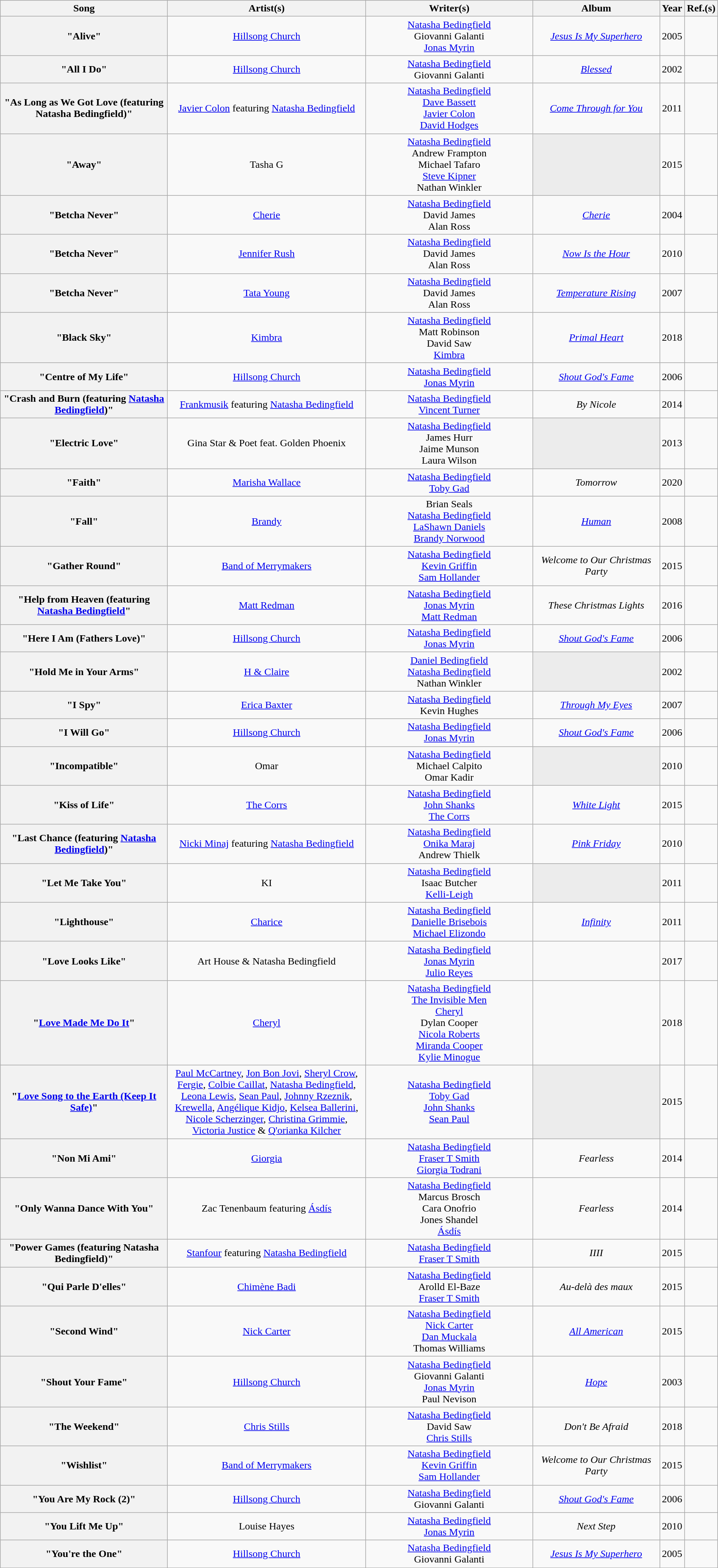<table class="wikitable sortable plainrowheaders" style="text-align:center;">
<tr>
<th scope="col" style="width:16em;">Song</th>
<th scope="col" style="width:19em;">Artist(s)</th>
<th scope="col" style="width:16em;" class="unsortable">Writer(s)</th>
<th scope="col" style="width:12em;" data-sort-type="text">Album</th>
<th scope="col">Year</th>
<th scope="col" class="unsortable">Ref.(s)</th>
</tr>
<tr>
<th scope="row">"Alive"</th>
<td><a href='#'>Hillsong Church</a></td>
<td><a href='#'>Natasha Bedingfield</a><br>Giovanni Galanti<br><a href='#'>Jonas Myrin</a></td>
<td><em><a href='#'>Jesus Is My Superhero</a></em></td>
<td>2005</td>
<td></td>
</tr>
<tr>
<th scope="row">"All I Do"</th>
<td><a href='#'>Hillsong Church</a></td>
<td><a href='#'>Natasha Bedingfield</a><br>Giovanni Galanti</td>
<td><a href='#'><em>Blessed</em></a></td>
<td>2002</td>
<td></td>
</tr>
<tr>
<th scope="row">"As Long as We Got Love (featuring Natasha Bedingfield)"</th>
<td><a href='#'>Javier Colon</a> featuring <a href='#'>Natasha Bedingfield</a></td>
<td><a href='#'>Natasha Bedingfield</a><br><a href='#'>Dave Bassett</a><br><a href='#'>Javier Colon</a><br><a href='#'>David Hodges</a></td>
<td><em><a href='#'>Come Through for You</a></em></td>
<td>2011</td>
<td></td>
</tr>
<tr>
<th scope="row">"Away"</th>
<td>Tasha G</td>
<td><a href='#'>Natasha Bedingfield</a><br>Andrew Frampton<br>Michael Tafaro<br><a href='#'>Steve Kipner</a><br>Nathan Winkler</td>
<td bgcolor="#ECECEC"><div><small></small></div></td>
<td>2015</td>
<td></td>
</tr>
<tr>
<th scope="row">"Betcha Never"</th>
<td><a href='#'>Cherie</a></td>
<td><a href='#'>Natasha Bedingfield</a><br>David James<br>Alan Ross</td>
<td><em><a href='#'>Cherie</a></em></td>
<td>2004</td>
<td></td>
</tr>
<tr>
<th scope="row">"Betcha Never"</th>
<td><a href='#'>Jennifer Rush</a></td>
<td><a href='#'>Natasha Bedingfield</a><br>David James<br>Alan Ross</td>
<td><a href='#'><em>Now Is the Hour</em></a></td>
<td>2010</td>
<td></td>
</tr>
<tr>
<th scope="row">"Betcha Never"</th>
<td><a href='#'>Tata Young</a></td>
<td><a href='#'>Natasha Bedingfield</a><br>David James<br>Alan Ross</td>
<td><em><a href='#'>Temperature Rising</a></em></td>
<td>2007</td>
<td></td>
</tr>
<tr>
<th scope="row">"Black Sky"</th>
<td><a href='#'>Kimbra</a></td>
<td><a href='#'>Natasha Bedingfield</a><br>Matt Robinson<br>David Saw<br><a href='#'>Kimbra</a></td>
<td><em><a href='#'>Primal Heart</a></em></td>
<td>2018</td>
<td></td>
</tr>
<tr>
<th scope="row">"Centre of My Life"</th>
<td><a href='#'>Hillsong Church</a></td>
<td><a href='#'>Natasha Bedingfield</a><br><a href='#'>Jonas Myrin</a></td>
<td><em><a href='#'>Shout God's Fame</a></em></td>
<td>2006</td>
<td></td>
</tr>
<tr>
<th scope="row">"Crash and Burn (featuring <a href='#'>Natasha Bedingfield</a>)"</th>
<td><a href='#'>Frankmusik</a> featuring <a href='#'>Natasha Bedingfield</a></td>
<td><a href='#'>Natasha Bedingfield</a><br><a href='#'>Vincent Turner</a></td>
<td><em>By Nicole</em></td>
<td>2014</td>
<td></td>
</tr>
<tr>
<th scope="row">"Electric Love"</th>
<td>Gina Star & Poet feat. Golden Phoenix</td>
<td><a href='#'>Natasha Bedingfield</a><br>James Hurr<br>Jaime Munson<br>Laura Wilson</td>
<td bgcolor="#ECECEC"><div><small></small></div></td>
<td>2013</td>
<td></td>
</tr>
<tr>
<th scope="row">"Faith"</th>
<td><a href='#'>Marisha Wallace</a></td>
<td><a href='#'>Natasha Bedingfield</a><br><a href='#'>Toby Gad</a></td>
<td><em>Tomorrow</em></td>
<td>2020</td>
<td></td>
</tr>
<tr>
<th scope="row">"Fall"</th>
<td><a href='#'>Brandy</a></td>
<td>Brian Seals<br><a href='#'>Natasha Bedingfield</a><br><a href='#'>LaShawn Daniels</a><br><a href='#'>Brandy Norwood</a></td>
<td><em><a href='#'>Human</a></em></td>
<td>2008</td>
<td></td>
</tr>
<tr>
<th scope="row">"Gather Round"</th>
<td><a href='#'>Band of Merrymakers</a></td>
<td><a href='#'>Natasha Bedingfield</a><br><a href='#'>Kevin Griffin</a><br><a href='#'>Sam Hollander</a></td>
<td><em>Welcome to Our Christmas Party</em></td>
<td>2015</td>
<td></td>
</tr>
<tr>
<th scope="row">"Help from Heaven (featuring <a href='#'>Natasha Bedingfield</a>"</th>
<td><a href='#'>Matt Redman</a></td>
<td><a href='#'>Natasha Bedingfield</a><br><a href='#'>Jonas Myrin</a><br><a href='#'>Matt Redman</a></td>
<td><em>These Christmas Lights</em></td>
<td>2016</td>
<td></td>
</tr>
<tr>
<th scope="row">"Here I Am (Fathers Love)"</th>
<td><a href='#'>Hillsong Church</a></td>
<td><a href='#'>Natasha Bedingfield</a><br><a href='#'>Jonas Myrin</a></td>
<td><em><a href='#'>Shout God's Fame</a></em></td>
<td>2006</td>
<td></td>
</tr>
<tr>
<th scope="row">"Hold Me in Your Arms"</th>
<td><a href='#'>H & Claire</a></td>
<td><a href='#'>Daniel Bedingfield</a><br><a href='#'>Natasha Bedingfield</a><br>Nathan Winkler</td>
<td bgcolor="#ECECEC"><div><small></small></div></td>
<td>2002</td>
<td></td>
</tr>
<tr>
<th scope="row">"I Spy"</th>
<td><a href='#'>Erica Baxter</a></td>
<td><a href='#'>Natasha Bedingfield</a><br>Kevin Hughes</td>
<td><em><a href='#'>Through My Eyes</a></em></td>
<td>2007</td>
<td></td>
</tr>
<tr>
<th scope="row">"I Will Go"</th>
<td><a href='#'>Hillsong Church</a></td>
<td><a href='#'>Natasha Bedingfield</a><br><a href='#'>Jonas Myrin</a></td>
<td><em><a href='#'>Shout God's Fame</a></em></td>
<td>2006</td>
<td></td>
</tr>
<tr>
<th scope="row">"Incompatible"</th>
<td>Omar</td>
<td><a href='#'>Natasha Bedingfield</a><br>Michael Calpito<br>Omar Kadir</td>
<td bgcolor="#ECECEC"><div><small></small></div></td>
<td>2010</td>
<td></td>
</tr>
<tr>
<th scope="row">"Kiss of Life"</th>
<td><a href='#'>The Corrs</a></td>
<td><a href='#'>Natasha Bedingfield</a><br><a href='#'>John Shanks</a><br><a href='#'>The Corrs</a></td>
<td><em><a href='#'>White Light</a></em></td>
<td>2015</td>
<td></td>
</tr>
<tr>
<th scope="row">"Last Chance (featuring <a href='#'>Natasha Bedingfield</a>)"</th>
<td><a href='#'>Nicki Minaj</a> featuring <a href='#'>Natasha Bedingfield</a></td>
<td><a href='#'>Natasha Bedingfield</a><br><a href='#'>Onika Maraj</a><br>Andrew Thielk</td>
<td><em><a href='#'>Pink Friday</a></em></td>
<td>2010</td>
<td></td>
</tr>
<tr>
<th scope="row">"Let Me Take You"</th>
<td>KI</td>
<td><a href='#'>Natasha Bedingfield</a><br>Isaac Butcher<br><a href='#'>Kelli-Leigh</a></td>
<td bgcolor="#ECECEC"><div><small></small></div></td>
<td>2011</td>
<td></td>
</tr>
<tr>
<th scope="row">"Lighthouse"</th>
<td><a href='#'>Charice</a></td>
<td><a href='#'>Natasha Bedingfield</a><br><a href='#'>Danielle Brisebois</a><br><a href='#'>Michael Elizondo</a></td>
<td><em><a href='#'>Infinity</a></em></td>
<td>2011</td>
<td></td>
</tr>
<tr>
<th scope="row">"Love Looks Like"</th>
<td>Art House & Natasha Bedingfield</td>
<td><a href='#'>Natasha Bedingfield</a><br><a href='#'>Jonas Myrin</a><br><a href='#'>Julio Reyes</a></td>
<td></td>
<td>2017</td>
<td></td>
</tr>
<tr>
<th scope="row">"<a href='#'>Love Made Me Do It</a>"</th>
<td><a href='#'>Cheryl</a></td>
<td><a href='#'>Natasha Bedingfield</a><br><a href='#'>The Invisible Men</a><br><a href='#'>Cheryl</a><br>Dylan Cooper<br><a href='#'>Nicola Roberts</a><br><a href='#'>Miranda Cooper</a><br><a href='#'>Kylie Minogue</a></td>
<td></td>
<td>2018</td>
<td></td>
</tr>
<tr>
<th scope="row">"<a href='#'>Love Song to the Earth (Keep It Safe)</a>"</th>
<td><a href='#'>Paul McCartney</a>, <a href='#'>Jon Bon Jovi</a>, <a href='#'>Sheryl Crow</a>, <a href='#'>Fergie</a>, <a href='#'>Colbie Caillat</a>, <a href='#'>Natasha Bedingfield</a>, <a href='#'>Leona Lewis</a>, <a href='#'>Sean Paul</a>, <a href='#'>Johnny Rzeznik</a>, <a href='#'>Krewella</a>, <a href='#'>Angélique Kidjo</a>, <a href='#'>Kelsea Ballerini</a>, <a href='#'>Nicole Scherzinger</a>, <a href='#'>Christina Grimmie</a>, <a href='#'>Victoria Justice</a> & <a href='#'>Q'orianka Kilcher</a></td>
<td><a href='#'>Natasha Bedingfield</a><br><a href='#'>Toby Gad</a><br><a href='#'>John Shanks</a><br><a href='#'>Sean Paul</a></td>
<td bgcolor="#ECECEC"><div><small></small></div></td>
<td>2015</td>
<td></td>
</tr>
<tr>
<th scope="row">"Non Mi Ami"</th>
<td><a href='#'>Giorgia</a></td>
<td><a href='#'>Natasha Bedingfield</a><br><a href='#'>Fraser T Smith</a><br><a href='#'>Giorgia Todrani</a></td>
<td><em>Fearless</em></td>
<td>2014</td>
<td></td>
</tr>
<tr>
<th scope="row">"Only Wanna Dance With You"</th>
<td>Zac Tenenbaum featuring <a href='#'>Ásdís</a></td>
<td><a href='#'>Natasha Bedingfield</a><br>Marcus Brosch<br>Cara Onofrio<br>Jones Shandel<br><a href='#'>Ásdís</a></td>
<td><em>Fearless</em></td>
<td>2014</td>
<td></td>
</tr>
<tr>
<th scope="row">"Power Games (featuring Natasha Bedingfield)"</th>
<td><a href='#'>Stanfour</a> featuring <a href='#'>Natasha Bedingfield</a></td>
<td><a href='#'>Natasha Bedingfield</a><br><a href='#'>Fraser T Smith</a></td>
<td><em>IIII</em></td>
<td>2015</td>
<td></td>
</tr>
<tr>
<th scope="row">"Qui Parle D'elles"</th>
<td><a href='#'>Chimène Badi</a></td>
<td><a href='#'>Natasha Bedingfield</a><br>Arolld El-Baze<br><a href='#'>Fraser T Smith</a></td>
<td><em>Au-delà des maux</em></td>
<td>2015</td>
<td></td>
</tr>
<tr>
<th scope="row">"Second Wind"</th>
<td><a href='#'>Nick Carter</a></td>
<td><a href='#'>Natasha Bedingfield</a><br><a href='#'>Nick Carter</a><br><a href='#'>Dan Muckala</a><br>Thomas Williams</td>
<td><em><a href='#'>All American</a></em></td>
<td>2015</td>
<td></td>
</tr>
<tr>
<th scope="row">"Shout Your Fame"</th>
<td><a href='#'>Hillsong Church</a></td>
<td><a href='#'>Natasha Bedingfield</a><br>Giovanni Galanti<br><a href='#'>Jonas Myrin</a><br>Paul Nevison</td>
<td><a href='#'><em>Hope</em></a></td>
<td>2003</td>
<td></td>
</tr>
<tr>
<th scope="row">"The Weekend"</th>
<td><a href='#'>Chris Stills</a></td>
<td><a href='#'>Natasha Bedingfield</a><br>David Saw<br><a href='#'>Chris Stills</a></td>
<td><em>Don't Be Afraid</em></td>
<td>2018</td>
<td></td>
</tr>
<tr>
<th scope="row">"Wishlist"</th>
<td><a href='#'>Band of Merrymakers</a></td>
<td><a href='#'>Natasha Bedingfield</a><br><a href='#'>Kevin Griffin</a><br><a href='#'>Sam Hollander</a></td>
<td><em>Welcome to Our Christmas Party</em></td>
<td>2015</td>
<td></td>
</tr>
<tr>
<th scope="row">"You Are My Rock (2)"</th>
<td><a href='#'>Hillsong Church</a></td>
<td><a href='#'>Natasha Bedingfield</a><br>Giovanni Galanti</td>
<td><em><a href='#'>Shout God's Fame</a></em></td>
<td>2006</td>
<td></td>
</tr>
<tr>
<th scope="row">"You Lift Me Up"</th>
<td>Louise Hayes</td>
<td><a href='#'>Natasha Bedingfield</a><br><a href='#'>Jonas Myrin</a></td>
<td><em>Next Step</em></td>
<td>2010</td>
<td></td>
</tr>
<tr>
<th scope="row">"You're the One"</th>
<td><a href='#'>Hillsong Church</a></td>
<td><a href='#'>Natasha Bedingfield</a><br>Giovanni Galanti</td>
<td><a href='#'><em>Jesus Is My Superhero</em></a></td>
<td>2005</td>
<td></td>
</tr>
<tr>
</tr>
</table>
